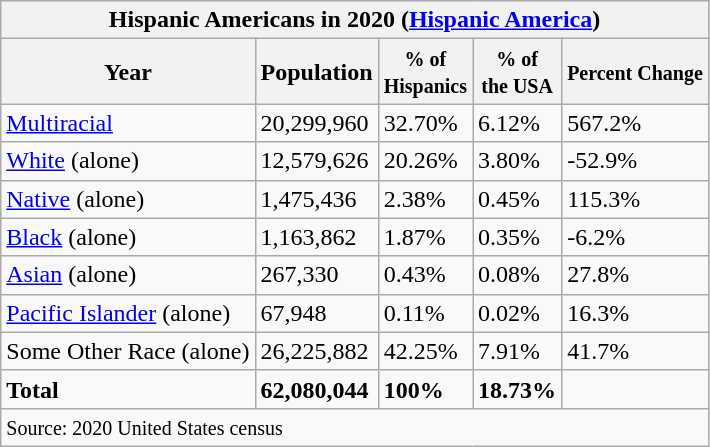<table class="wikitable">
<tr>
<th colspan="8">Hispanic Americans in 2020 (<a href='#'>Hispanic America</a>)</th>
</tr>
<tr>
<th>Year</th>
<th>Population</th>
<th><small>% of</small><br><small>Hispanics</small></th>
<th><small>% of</small><br><small>the USA</small></th>
<th><small>Percent Change</small></th>
</tr>
<tr>
<td><a href='#'>Multiracial</a></td>
<td>20,299,960</td>
<td>32.70%</td>
<td>6.12%</td>
<td>567.2%</td>
</tr>
<tr>
<td><a href='#'>White</a> (alone)</td>
<td>12,579,626</td>
<td>20.26%</td>
<td>3.80%</td>
<td>-52.9%</td>
</tr>
<tr>
<td><a href='#'>Native</a> (alone)</td>
<td>1,475,436</td>
<td>2.38%</td>
<td>0.45%</td>
<td>115.3%</td>
</tr>
<tr>
<td><a href='#'>Black</a> (alone)</td>
<td>1,163,862</td>
<td>1.87%</td>
<td>0.35%</td>
<td>-6.2%</td>
</tr>
<tr>
<td><a href='#'>Asian</a> (alone)</td>
<td>267,330</td>
<td>0.43%</td>
<td>0.08%</td>
<td>27.8%</td>
</tr>
<tr>
<td><a href='#'>Pacific Islander</a> (alone)</td>
<td>67,948</td>
<td>0.11%</td>
<td>0.02%</td>
<td>16.3%</td>
</tr>
<tr>
<td>Some Other Race  (alone)</td>
<td>26,225,882</td>
<td>42.25%</td>
<td>7.91%</td>
<td>41.7%</td>
</tr>
<tr>
<td><strong>Total</strong></td>
<td><strong>62,080,044</strong></td>
<td><strong>100%</strong></td>
<td><strong>18.73%</strong></td>
<td></td>
</tr>
<tr>
<td colspan="8"><small>Source: 2020 United States census</small></td>
</tr>
</table>
